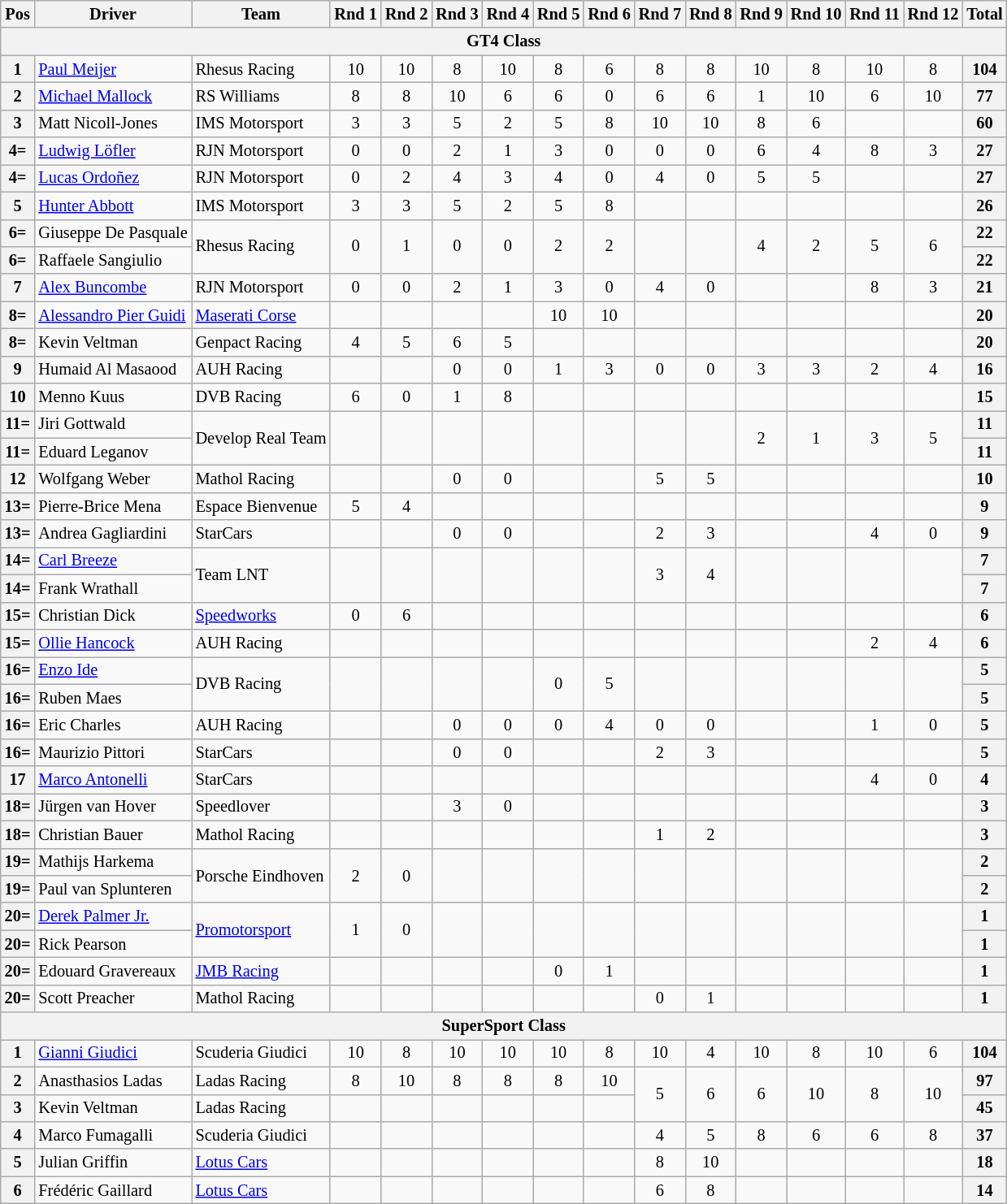<table class="wikitable" style="font-size: 85%; text-align:center">
<tr>
<th>Pos</th>
<th>Driver</th>
<th>Team</th>
<th>Rnd 1</th>
<th>Rnd 2</th>
<th>Rnd 3</th>
<th>Rnd 4</th>
<th>Rnd 5</th>
<th>Rnd 6</th>
<th>Rnd 7</th>
<th>Rnd 8</th>
<th>Rnd 9</th>
<th>Rnd 10</th>
<th>Rnd 11</th>
<th>Rnd 12</th>
<th>Total</th>
</tr>
<tr>
<th colspan=16>GT4 Class</th>
</tr>
<tr>
<th>1</th>
<td align=left> <a href='#'>Paul Meijer</a></td>
<td align=left> Rhesus Racing</td>
<td>10</td>
<td>10</td>
<td>8</td>
<td>10</td>
<td>8</td>
<td>6</td>
<td>8</td>
<td>8</td>
<td>10</td>
<td>8</td>
<td>10</td>
<td>8</td>
<th>104</th>
</tr>
<tr>
<th>2</th>
<td align=left> <a href='#'>Michael Mallock</a></td>
<td align=left> RS Williams</td>
<td>8</td>
<td>8</td>
<td>10</td>
<td>6</td>
<td>6</td>
<td>0</td>
<td>6</td>
<td>6</td>
<td>1</td>
<td>10</td>
<td>6</td>
<td>10</td>
<th>77</th>
</tr>
<tr>
<th>3</th>
<td align=left> Matt Nicoll-Jones</td>
<td align=left> IMS Motorsport</td>
<td>3</td>
<td>3</td>
<td>5</td>
<td>2</td>
<td>5</td>
<td>8</td>
<td>10</td>
<td>10</td>
<td>8</td>
<td>6</td>
<td></td>
<td></td>
<th>60</th>
</tr>
<tr>
<th>4=</th>
<td align=left> <a href='#'>Ludwig Löfler</a></td>
<td align=left> RJN Motorsport</td>
<td>0</td>
<td>0</td>
<td>2</td>
<td>1</td>
<td>3</td>
<td>0</td>
<td>0</td>
<td>0</td>
<td>6</td>
<td>4</td>
<td>8</td>
<td>3</td>
<th>27</th>
</tr>
<tr>
<th>4=</th>
<td align=left> <a href='#'>Lucas Ordoñez</a></td>
<td align=left> RJN Motorsport</td>
<td>0</td>
<td>2</td>
<td>4</td>
<td>3</td>
<td>4</td>
<td>0</td>
<td>4</td>
<td>0</td>
<td>5</td>
<td>5</td>
<td></td>
<td></td>
<th>27</th>
</tr>
<tr>
<th>5</th>
<td align=left> <a href='#'>Hunter Abbott</a></td>
<td align=left> IMS Motorsport</td>
<td>3</td>
<td>3</td>
<td>5</td>
<td>2</td>
<td>5</td>
<td>8</td>
<td></td>
<td></td>
<td></td>
<td></td>
<td></td>
<td></td>
<th>26</th>
</tr>
<tr>
<th>6=</th>
<td align=left> Giuseppe De Pasquale</td>
<td align=left rowspan=2> Rhesus Racing</td>
<td rowspan=2>0</td>
<td rowspan=2>1</td>
<td rowspan=2>0</td>
<td rowspan=2>0</td>
<td rowspan=2>2</td>
<td rowspan=2>2</td>
<td rowspan=2></td>
<td rowspan=2></td>
<td rowspan=2>4</td>
<td rowspan=2>2</td>
<td rowspan=2>5</td>
<td rowspan=2>6</td>
<th>22</th>
</tr>
<tr>
<th>6=</th>
<td align=left> Raffaele Sangiulio</td>
<th>22</th>
</tr>
<tr>
<th>7</th>
<td align=left> <a href='#'>Alex Buncombe</a></td>
<td align=left> RJN Motorsport</td>
<td>0</td>
<td>0</td>
<td>2</td>
<td>1</td>
<td>3</td>
<td>0</td>
<td>4</td>
<td>0</td>
<td></td>
<td></td>
<td>8</td>
<td>3</td>
<th>21</th>
</tr>
<tr>
<th>8=</th>
<td align=left> <a href='#'>Alessandro Pier Guidi</a></td>
<td align=left> <a href='#'>Maserati Corse</a></td>
<td></td>
<td></td>
<td></td>
<td></td>
<td>10</td>
<td>10</td>
<td></td>
<td></td>
<td></td>
<td></td>
<td></td>
<td></td>
<th>20</th>
</tr>
<tr>
<th>8=</th>
<td align=left> Kevin Veltman</td>
<td align=left> Genpact Racing</td>
<td>4</td>
<td>5</td>
<td>6</td>
<td>5</td>
<td></td>
<td></td>
<td></td>
<td></td>
<td></td>
<td></td>
<td></td>
<td></td>
<th>20</th>
</tr>
<tr>
<th>9</th>
<td align=left> Humaid Al Masaood</td>
<td align=left> AUH Racing</td>
<td></td>
<td></td>
<td>0</td>
<td>0</td>
<td>1</td>
<td>3</td>
<td>0</td>
<td>0</td>
<td>3</td>
<td>3</td>
<td>2</td>
<td>4</td>
<th>16</th>
</tr>
<tr>
<th>10</th>
<td align=left> Menno Kuus</td>
<td align=left> DVB Racing</td>
<td>6</td>
<td>0</td>
<td>1</td>
<td>8</td>
<td></td>
<td></td>
<td></td>
<td></td>
<td></td>
<td></td>
<td></td>
<td></td>
<th>15</th>
</tr>
<tr>
<th>11=</th>
<td align=left> Jiri Gottwald</td>
<td align=left rowspan=2> Develop Real Team</td>
<td rowspan=2></td>
<td rowspan=2></td>
<td rowspan=2></td>
<td rowspan=2></td>
<td rowspan=2></td>
<td rowspan=2></td>
<td rowspan=2></td>
<td rowspan=2></td>
<td rowspan=2>2</td>
<td rowspan=2>1</td>
<td rowspan=2>3</td>
<td rowspan=2>5</td>
<th>11</th>
</tr>
<tr>
<th>11=</th>
<td align=left> Eduard Leganov</td>
<th>11</th>
</tr>
<tr>
<th>12</th>
<td align=left> Wolfgang Weber</td>
<td align=left> Mathol Racing</td>
<td></td>
<td></td>
<td>0</td>
<td>0</td>
<td></td>
<td></td>
<td>5</td>
<td>5</td>
<td></td>
<td></td>
<td></td>
<td></td>
<th>10</th>
</tr>
<tr>
<th>13=</th>
<td align=left> Pierre-Brice Mena</td>
<td align=left> Espace Bienvenue</td>
<td>5</td>
<td>4</td>
<td></td>
<td></td>
<td></td>
<td></td>
<td></td>
<td></td>
<td></td>
<td></td>
<td></td>
<td></td>
<th>9</th>
</tr>
<tr>
<th>13=</th>
<td align=left> Andrea Gagliardini</td>
<td align=left> StarCars</td>
<td></td>
<td></td>
<td>0</td>
<td>0</td>
<td></td>
<td></td>
<td>2</td>
<td>3</td>
<td></td>
<td></td>
<td>4</td>
<td>0</td>
<th>9</th>
</tr>
<tr>
<th>14=</th>
<td align=left> <a href='#'>Carl Breeze</a></td>
<td align=left rowspan=2> Team LNT</td>
<td rowspan=2></td>
<td rowspan=2></td>
<td rowspan=2></td>
<td rowspan=2></td>
<td rowspan=2></td>
<td rowspan=2></td>
<td rowspan=2>3</td>
<td rowspan=2>4</td>
<td rowspan=2></td>
<td rowspan=2></td>
<td rowspan=2></td>
<td rowspan=2></td>
<th>7</th>
</tr>
<tr>
<th>14=</th>
<td align=left> Frank Wrathall</td>
<th>7</th>
</tr>
<tr>
<th>15=</th>
<td align=left> Christian Dick</td>
<td align=left> <a href='#'>Speedworks</a></td>
<td>0</td>
<td>6</td>
<td></td>
<td></td>
<td></td>
<td></td>
<td></td>
<td></td>
<td></td>
<td></td>
<td></td>
<td></td>
<th>6</th>
</tr>
<tr>
<th>15=</th>
<td align=left> <a href='#'>Ollie Hancock</a></td>
<td align=left> AUH Racing</td>
<td></td>
<td></td>
<td></td>
<td></td>
<td></td>
<td></td>
<td></td>
<td></td>
<td></td>
<td></td>
<td>2</td>
<td>4</td>
<th>6</th>
</tr>
<tr>
<th>16=</th>
<td align=left> <a href='#'>Enzo Ide</a></td>
<td align=left rowspan=2> DVB Racing</td>
<td rowspan=2></td>
<td rowspan=2></td>
<td rowspan=2></td>
<td rowspan=2></td>
<td rowspan=2>0</td>
<td rowspan=2>5</td>
<td rowspan=2></td>
<td rowspan=2></td>
<td rowspan=2></td>
<td rowspan=2></td>
<td rowspan=2></td>
<td rowspan=2></td>
<th>5</th>
</tr>
<tr>
<th>16=</th>
<td align=left> Ruben Maes</td>
<th>5</th>
</tr>
<tr>
<th>16=</th>
<td align=left> Eric Charles</td>
<td align=left> AUH Racing</td>
<td></td>
<td></td>
<td>0</td>
<td>0</td>
<td>0</td>
<td>4</td>
<td>0</td>
<td>0</td>
<td></td>
<td></td>
<td>1</td>
<td>0</td>
<th>5</th>
</tr>
<tr>
<th>16=</th>
<td align=left> Maurizio Pittori</td>
<td align=left> StarCars</td>
<td></td>
<td></td>
<td>0</td>
<td>0</td>
<td></td>
<td></td>
<td>2</td>
<td>3</td>
<td></td>
<td></td>
<td></td>
<td></td>
<th>5</th>
</tr>
<tr>
<th>17</th>
<td align=left> <a href='#'>Marco Antonelli</a></td>
<td align=left> StarCars</td>
<td></td>
<td></td>
<td></td>
<td></td>
<td></td>
<td></td>
<td></td>
<td></td>
<td></td>
<td></td>
<td>4</td>
<td>0</td>
<th>4</th>
</tr>
<tr>
<th>18=</th>
<td align=left> Jürgen van Hover</td>
<td align=left> Speedlover</td>
<td></td>
<td></td>
<td>3</td>
<td>0</td>
<td></td>
<td></td>
<td></td>
<td></td>
<td></td>
<td></td>
<td></td>
<td></td>
<th>3</th>
</tr>
<tr>
<th>18=</th>
<td align=left> Christian Bauer</td>
<td align=left> Mathol Racing</td>
<td></td>
<td></td>
<td></td>
<td></td>
<td></td>
<td></td>
<td>1</td>
<td>2</td>
<td></td>
<td></td>
<td></td>
<td></td>
<th>3</th>
</tr>
<tr>
<th>19=</th>
<td align=left> Mathijs Harkema</td>
<td align=left rowspan=2> Porsche Eindhoven</td>
<td rowspan=2>2</td>
<td rowspan=2>0</td>
<td rowspan=2></td>
<td rowspan=2></td>
<td rowspan=2></td>
<td rowspan=2></td>
<td rowspan=2></td>
<td rowspan=2></td>
<td rowspan=2></td>
<td rowspan=2></td>
<td rowspan=2></td>
<td rowspan=2></td>
<th>2</th>
</tr>
<tr>
<th>19=</th>
<td align=left> Paul van Splunteren</td>
<th>2</th>
</tr>
<tr>
<th>20=</th>
<td align=left> <a href='#'>Derek Palmer Jr.</a></td>
<td align=left rowspan=2> <a href='#'>Promotorsport</a></td>
<td rowspan=2>1</td>
<td rowspan=2>0</td>
<td rowspan=2></td>
<td rowspan=2></td>
<td rowspan=2></td>
<td rowspan=2></td>
<td rowspan=2></td>
<td rowspan=2></td>
<td rowspan=2></td>
<td rowspan=2></td>
<td rowspan=2></td>
<td rowspan=2></td>
<th>1</th>
</tr>
<tr>
<th>20=</th>
<td align=left> Rick Pearson</td>
<th>1</th>
</tr>
<tr>
<th>20=</th>
<td align=left> Edouard Gravereaux</td>
<td align=left> <a href='#'>JMB Racing</a></td>
<td></td>
<td></td>
<td></td>
<td></td>
<td>0</td>
<td>1</td>
<td></td>
<td></td>
<td></td>
<td></td>
<td></td>
<td></td>
<th>1</th>
</tr>
<tr>
<th>20=</th>
<td align=left> Scott Preacher</td>
<td align=left> Mathol Racing</td>
<td></td>
<td></td>
<td></td>
<td></td>
<td></td>
<td></td>
<td>0</td>
<td>1</td>
<td></td>
<td></td>
<td></td>
<td></td>
<th>1</th>
</tr>
<tr>
<th colspan=16>SuperSport Class</th>
</tr>
<tr>
<th>1</th>
<td align=left> <a href='#'>Gianni Giudici</a></td>
<td align=left> Scuderia Giudici</td>
<td>10</td>
<td>8</td>
<td>10</td>
<td>10</td>
<td>10</td>
<td>8</td>
<td>10</td>
<td>4</td>
<td>10</td>
<td>8</td>
<td>10</td>
<td>6</td>
<th>104</th>
</tr>
<tr>
<th>2</th>
<td align=left> Anasthasios Ladas</td>
<td align=left> Ladas Racing</td>
<td>8</td>
<td>10</td>
<td>8</td>
<td>8</td>
<td>8</td>
<td>10</td>
<td rowspan=2>5</td>
<td rowspan=2>6</td>
<td rowspan=2>6</td>
<td rowspan=2>10</td>
<td rowspan=2>8</td>
<td rowspan=2>10</td>
<th>97</th>
</tr>
<tr>
<th>3</th>
<td align=left> Kevin Veltman</td>
<td align=left> Ladas Racing</td>
<td></td>
<td></td>
<td></td>
<td></td>
<td></td>
<td></td>
<th>45</th>
</tr>
<tr>
<th>4</th>
<td align=left> Marco Fumagalli</td>
<td align=left> Scuderia Giudici</td>
<td></td>
<td></td>
<td></td>
<td></td>
<td></td>
<td></td>
<td>4</td>
<td>5</td>
<td>8</td>
<td>6</td>
<td>6</td>
<td>8</td>
<th>37</th>
</tr>
<tr>
<th>5</th>
<td align=left> Julian Griffin</td>
<td align=left> <a href='#'>Lotus Cars</a></td>
<td></td>
<td></td>
<td></td>
<td></td>
<td></td>
<td></td>
<td>8</td>
<td>10</td>
<td></td>
<td></td>
<td></td>
<td></td>
<th>18</th>
</tr>
<tr>
<th>6</th>
<td align=left> Frédéric Gaillard</td>
<td align=left> <a href='#'>Lotus Cars</a></td>
<td></td>
<td></td>
<td></td>
<td></td>
<td></td>
<td></td>
<td>6</td>
<td>8</td>
<td></td>
<td></td>
<td></td>
<td></td>
<th>14</th>
</tr>
</table>
